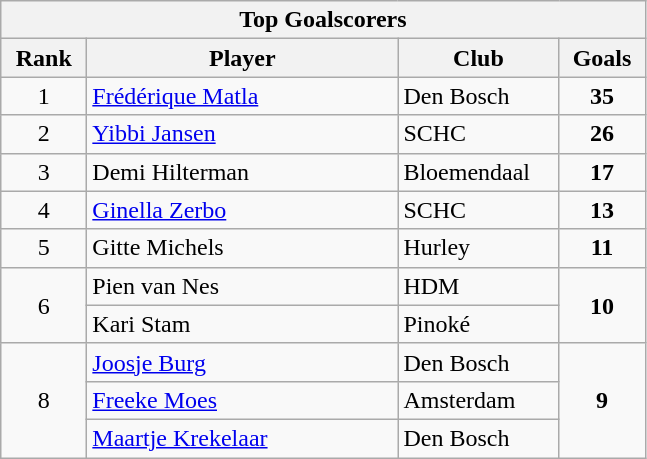<table class="wikitable" style="text-align: center;">
<tr>
<th text-align: center; colspan=4><strong>Top Goalscorers</strong></th>
</tr>
<tr>
<th style="width: 50px;">Rank</th>
<th style="width: 200px;">Player</th>
<th style="width: 100px;">Club</th>
<th style="width: 50px;">Goals</th>
</tr>
<tr>
<td>1</td>
<td style="text-align: left;"> <a href='#'>Frédérique Matla</a></td>
<td style="text-align: left;">Den Bosch</td>
<td><strong>35</strong></td>
</tr>
<tr>
<td>2</td>
<td style="text-align: left;"> <a href='#'>Yibbi Jansen</a></td>
<td style="text-align: left;">SCHC</td>
<td><strong>26</strong></td>
</tr>
<tr>
<td>3</td>
<td style="text-align: left;"> Demi Hilterman</td>
<td style="text-align: left;">Bloemendaal</td>
<td><strong>17</strong></td>
</tr>
<tr>
<td>4</td>
<td style="text-align: left;"> <a href='#'>Ginella Zerbo</a></td>
<td style="text-align: left;">SCHC</td>
<td><strong>13</strong></td>
</tr>
<tr>
<td>5</td>
<td style="text-align: left;"> Gitte Michels</td>
<td style="text-align: left;">Hurley</td>
<td><strong>11</strong></td>
</tr>
<tr>
<td rowspan=2>6</td>
<td style="text-align: left;"> Pien van Nes</td>
<td style="text-align: left;">HDM</td>
<td rowspan=2><strong>10</strong></td>
</tr>
<tr>
<td style="text-align: left;"> Kari Stam</td>
<td style="text-align: left;">Pinoké</td>
</tr>
<tr>
<td rowspan=3>8</td>
<td style="text-align: left;"> <a href='#'>Joosje Burg</a></td>
<td style="text-align: left;">Den Bosch</td>
<td rowspan=3><strong>9</strong></td>
</tr>
<tr>
<td style="text-align: left;"> <a href='#'>Freeke Moes</a></td>
<td style="text-align: left;">Amsterdam</td>
</tr>
<tr>
<td style="text-align: left;"> <a href='#'>Maartje Krekelaar</a></td>
<td style="text-align: left;">Den Bosch</td>
</tr>
</table>
